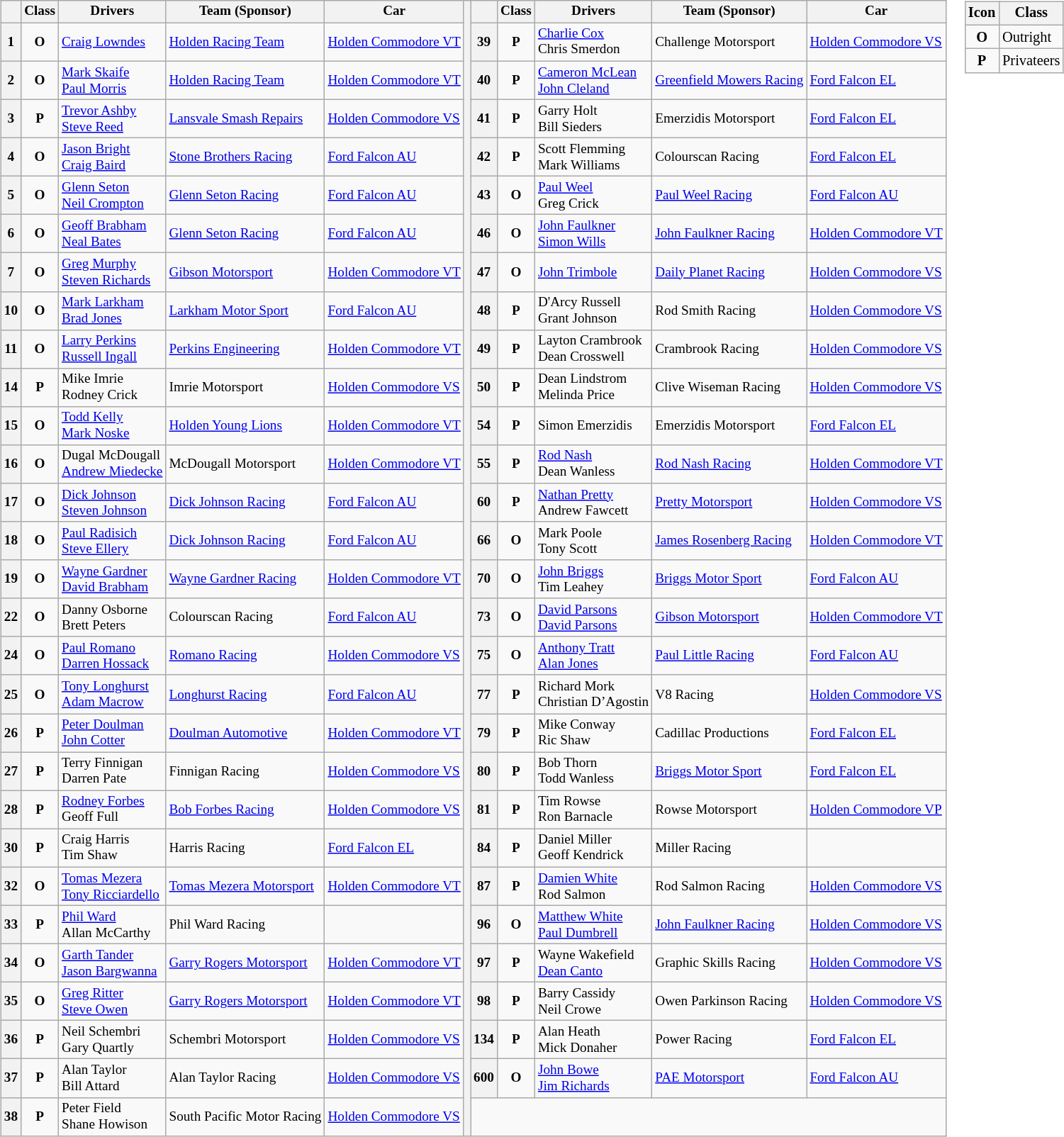<table>
<tr>
<td><br><table class="wikitable" style="font-size: 80%;">
<tr>
<th></th>
<th>Class</th>
<th>Drivers</th>
<th>Team (Sponsor)</th>
<th>Car</th>
<th rowspan=30></th>
<th></th>
<th>Class</th>
<th>Drivers</th>
<th>Team (Sponsor)</th>
<th>Car</th>
</tr>
<tr>
<th>1</th>
<td align=center><strong><span>O</span></strong></td>
<td> <a href='#'>Craig Lowndes</a><br></td>
<td><a href='#'>Holden Racing Team</a><br></td>
<td><a href='#'>Holden Commodore VT</a></td>
<th>39</th>
<td align=center><strong><span>P</span></strong></td>
<td> <a href='#'>Charlie Cox</a><br> Chris Smerdon</td>
<td>Challenge Motorsport<br></td>
<td><a href='#'>Holden Commodore VS</a></td>
</tr>
<tr>
<th>2</th>
<td align=center><strong><span>O</span></strong></td>
<td> <a href='#'>Mark Skaife</a><br> <a href='#'>Paul Morris</a></td>
<td><a href='#'>Holden Racing Team</a><br></td>
<td><a href='#'>Holden Commodore VT</a></td>
<th>40</th>
<td align=center><strong><span>P</span></strong></td>
<td> <a href='#'>Cameron McLean</a><br> <a href='#'>John Cleland</a></td>
<td><a href='#'>Greenfield Mowers Racing</a><br></td>
<td><a href='#'>Ford Falcon EL</a></td>
</tr>
<tr>
<th>3</th>
<td align=center><strong><span>P</span></strong></td>
<td> <a href='#'>Trevor Ashby</a><br> <a href='#'>Steve Reed</a></td>
<td><a href='#'>Lansvale Smash Repairs</a><br></td>
<td><a href='#'>Holden Commodore VS</a></td>
<th>41</th>
<td align=center><strong><span>P</span></strong></td>
<td> Garry Holt<br> Bill Sieders</td>
<td>Emerzidis Motorsport<br></td>
<td><a href='#'>Ford Falcon EL</a></td>
</tr>
<tr>
<th>4</th>
<td align=center><strong><span>O</span></strong></td>
<td> <a href='#'>Jason Bright</a><br> <a href='#'>Craig Baird</a></td>
<td><a href='#'>Stone Brothers Racing</a><br></td>
<td><a href='#'>Ford Falcon AU</a></td>
<th>42</th>
<td align=center><strong><span>P</span></strong></td>
<td> Scott Flemming<br> Mark Williams</td>
<td>Colourscan Racing<br></td>
<td><a href='#'>Ford Falcon EL</a></td>
</tr>
<tr>
<th>5</th>
<td align=center><strong><span>O</span></strong></td>
<td> <a href='#'>Glenn Seton</a><br> <a href='#'>Neil Crompton</a></td>
<td><a href='#'>Glenn Seton Racing</a><br></td>
<td><a href='#'>Ford Falcon AU</a></td>
<th>43</th>
<td align=center><strong><span>O</span></strong></td>
<td> <a href='#'>Paul Weel</a><br> Greg Crick</td>
<td><a href='#'>Paul Weel Racing</a><br></td>
<td><a href='#'>Ford Falcon AU</a></td>
</tr>
<tr>
<th>6</th>
<td align=center><strong><span>O</span></strong></td>
<td> <a href='#'>Geoff Brabham</a><br> <a href='#'>Neal Bates</a></td>
<td><a href='#'>Glenn Seton Racing</a><br></td>
<td><a href='#'>Ford Falcon AU</a></td>
<th>46</th>
<td align=center><strong><span>O</span></strong></td>
<td> <a href='#'>John Faulkner</a><br> <a href='#'>Simon Wills</a></td>
<td><a href='#'>John Faulkner Racing</a><br></td>
<td><a href='#'>Holden Commodore VT</a></td>
</tr>
<tr>
<th>7</th>
<td align=center><strong><span>O</span></strong></td>
<td> <a href='#'>Greg Murphy</a><br> <a href='#'>Steven Richards</a></td>
<td><a href='#'>Gibson Motorsport</a><br></td>
<td><a href='#'>Holden Commodore VT</a></td>
<th>47</th>
<td align=center><strong><span>O</span></strong></td>
<td> <a href='#'>John Trimbole</a><br></td>
<td><a href='#'>Daily Planet Racing</a><br></td>
<td><a href='#'>Holden Commodore VS</a></td>
</tr>
<tr>
<th>10</th>
<td align=center><strong><span>O</span></strong></td>
<td> <a href='#'>Mark Larkham</a><br> <a href='#'>Brad Jones</a></td>
<td><a href='#'>Larkham Motor Sport</a><br></td>
<td><a href='#'>Ford Falcon AU</a></td>
<th>48</th>
<td align=center><strong><span>P</span></strong></td>
<td> D'Arcy Russell<br> Grant Johnson</td>
<td>Rod Smith Racing<br></td>
<td><a href='#'>Holden Commodore VS</a></td>
</tr>
<tr>
<th>11</th>
<td align=center><strong><span>O</span></strong></td>
<td> <a href='#'>Larry Perkins</a><br> <a href='#'>Russell Ingall</a></td>
<td><a href='#'>Perkins Engineering</a><br></td>
<td><a href='#'>Holden Commodore VT</a></td>
<th>49</th>
<td align=center><strong><span>P</span></strong></td>
<td> Layton Crambrook<br> Dean Crosswell</td>
<td>Crambrook Racing<br></td>
<td><a href='#'>Holden Commodore VS</a></td>
</tr>
<tr>
<th>14</th>
<td align=center><strong><span>P</span></strong></td>
<td> Mike Imrie<br> Rodney Crick</td>
<td>Imrie Motorsport<br></td>
<td><a href='#'>Holden Commodore VS</a></td>
<th>50</th>
<td align=center><strong><span>P</span></strong></td>
<td> Dean Lindstrom<br> Melinda Price</td>
<td>Clive Wiseman Racing<br></td>
<td><a href='#'>Holden Commodore VS</a></td>
</tr>
<tr>
<th>15</th>
<td align=center><strong><span>O</span></strong></td>
<td> <a href='#'>Todd Kelly</a><br> <a href='#'>Mark Noske</a></td>
<td><a href='#'>Holden Young Lions</a><br></td>
<td><a href='#'>Holden Commodore VT</a></td>
<th>54</th>
<td align=center><strong><span>P</span></strong></td>
<td> Simon Emerzidis<br></td>
<td>Emerzidis Motorsport<br></td>
<td><a href='#'>Ford Falcon EL</a></td>
</tr>
<tr>
<th>16</th>
<td align=center><strong><span>O</span></strong></td>
<td> Dugal McDougall<br> <a href='#'>Andrew Miedecke</a></td>
<td>McDougall Motorsport<br></td>
<td><a href='#'>Holden Commodore VT</a></td>
<th>55</th>
<td align=center><strong><span>P</span></strong></td>
<td> <a href='#'>Rod Nash</a><br> Dean Wanless</td>
<td><a href='#'>Rod Nash Racing</a><br></td>
<td><a href='#'>Holden Commodore VT</a></td>
</tr>
<tr>
<th>17</th>
<td align=center><strong><span>O</span></strong></td>
<td> <a href='#'>Dick Johnson</a><br> <a href='#'>Steven Johnson</a></td>
<td><a href='#'>Dick Johnson Racing</a><br></td>
<td><a href='#'>Ford Falcon AU</a></td>
<th>60</th>
<td align=center><strong><span>P</span></strong></td>
<td> <a href='#'>Nathan Pretty</a><br> Andrew Fawcett</td>
<td><a href='#'>Pretty Motorsport</a><br></td>
<td><a href='#'>Holden Commodore VS</a></td>
</tr>
<tr>
<th>18</th>
<td align=center><strong><span>O</span></strong></td>
<td> <a href='#'>Paul Radisich</a><br> <a href='#'>Steve Ellery</a></td>
<td><a href='#'>Dick Johnson Racing</a><br></td>
<td><a href='#'>Ford Falcon AU</a></td>
<th>66</th>
<td align=center><strong><span>O</span></strong></td>
<td> Mark Poole<br> Tony Scott</td>
<td><a href='#'>James Rosenberg Racing</a><br></td>
<td><a href='#'>Holden Commodore VT</a></td>
</tr>
<tr>
<th>19</th>
<td align=center><strong><span>O</span></strong></td>
<td> <a href='#'>Wayne Gardner</a><br> <a href='#'>David Brabham</a></td>
<td><a href='#'>Wayne Gardner Racing</a><br></td>
<td><a href='#'>Holden Commodore VT</a></td>
<th>70</th>
<td align=center><strong><span>O</span></strong></td>
<td> <a href='#'>John Briggs</a><br> Tim Leahey</td>
<td><a href='#'>Briggs Motor Sport</a><br></td>
<td><a href='#'>Ford Falcon AU</a></td>
</tr>
<tr>
<th>22</th>
<td align=center><strong><span>O</span></strong></td>
<td> Danny Osborne<br> Brett Peters</td>
<td>Colourscan Racing<br></td>
<td><a href='#'>Ford Falcon AU</a></td>
<th>73</th>
<td align=center><strong><span>O</span></strong></td>
<td> <a href='#'>David Parsons</a><br> <a href='#'>David Parsons</a></td>
<td><a href='#'>Gibson Motorsport</a><br></td>
<td><a href='#'>Holden Commodore VT</a></td>
</tr>
<tr>
<th>24</th>
<td align=center><strong><span>O</span></strong></td>
<td> <a href='#'>Paul Romano</a><br> <a href='#'>Darren Hossack</a></td>
<td><a href='#'>Romano Racing</a><br></td>
<td><a href='#'>Holden Commodore VS</a></td>
<th>75</th>
<td align=center><strong><span>O</span></strong></td>
<td> <a href='#'>Anthony Tratt</a><br> <a href='#'>Alan Jones</a></td>
<td><a href='#'>Paul Little Racing</a><br></td>
<td><a href='#'>Ford Falcon AU</a></td>
</tr>
<tr>
<th>25</th>
<td align=center><strong><span>O</span></strong></td>
<td> <a href='#'>Tony Longhurst</a><br> <a href='#'>Adam Macrow</a></td>
<td><a href='#'>Longhurst Racing</a><br></td>
<td><a href='#'>Ford Falcon AU</a></td>
<th>77</th>
<td align=center><strong><span>P</span></strong></td>
<td> Richard Mork<br> Christian D’Agostin</td>
<td>V8 Racing<br></td>
<td><a href='#'>Holden Commodore VS</a></td>
</tr>
<tr>
<th>26</th>
<td align=center><strong><span>P</span></strong></td>
<td> <a href='#'>Peter Doulman</a><br> <a href='#'>John Cotter</a></td>
<td><a href='#'>Doulman Automotive</a><br></td>
<td><a href='#'>Holden Commodore VT</a></td>
<th>79</th>
<td align=center><strong><span>P</span></strong></td>
<td> Mike Conway<br> Ric Shaw</td>
<td>Cadillac Productions<br></td>
<td><a href='#'>Ford Falcon EL</a></td>
</tr>
<tr>
<th>27</th>
<td align=center><strong><span>P</span></strong></td>
<td> Terry Finnigan<br> Darren Pate</td>
<td>Finnigan Racing<br></td>
<td><a href='#'>Holden Commodore VS</a></td>
<th>80</th>
<td align=center><strong><span>P</span></strong></td>
<td> Bob Thorn<br> Todd Wanless</td>
<td><a href='#'>Briggs Motor Sport</a><br></td>
<td><a href='#'>Ford Falcon EL</a></td>
</tr>
<tr>
<th>28</th>
<td align=center><strong><span>P</span></strong></td>
<td> <a href='#'>Rodney Forbes</a><br> Geoff Full</td>
<td><a href='#'>Bob Forbes Racing</a><br></td>
<td><a href='#'>Holden Commodore VS</a></td>
<th>81</th>
<td align=center><strong><span>P</span></strong></td>
<td> Tim Rowse<br> Ron Barnacle</td>
<td>Rowse Motorsport<br></td>
<td><a href='#'>Holden Commodore VP</a></td>
</tr>
<tr>
<th>30</th>
<td align=center><strong><span>P</span></strong></td>
<td> Craig Harris<br> Tim Shaw</td>
<td>Harris Racing<br></td>
<td><a href='#'>Ford Falcon EL</a></td>
<th>84</th>
<td align=center><strong><span>P</span></strong></td>
<td> Daniel Miller<br> Geoff Kendrick</td>
<td>Miller Racing<br></td>
<td></td>
</tr>
<tr>
<th>32</th>
<td align=center><strong><span>O</span></strong></td>
<td> <a href='#'>Tomas Mezera</a><br> <a href='#'>Tony Ricciardello</a></td>
<td><a href='#'>Tomas Mezera Motorsport</a><br></td>
<td><a href='#'>Holden Commodore VT</a></td>
<th>87</th>
<td align=center><strong><span>P</span></strong></td>
<td> <a href='#'>Damien White</a><br> Rod Salmon</td>
<td>Rod Salmon Racing<br></td>
<td><a href='#'>Holden Commodore VS</a></td>
</tr>
<tr>
<th>33</th>
<td align=center><strong><span>P</span></strong></td>
<td> <a href='#'>Phil Ward</a><br> Allan McCarthy</td>
<td>Phil Ward Racing<br></td>
<td></td>
<th>96</th>
<td align=center><strong><span>O</span></strong></td>
<td> <a href='#'>Matthew White</a><br> <a href='#'>Paul Dumbrell</a></td>
<td><a href='#'>John Faulkner Racing</a><br></td>
<td><a href='#'>Holden Commodore VS</a></td>
</tr>
<tr>
<th>34</th>
<td align=center><strong><span>O</span></strong></td>
<td> <a href='#'>Garth Tander</a><br> <a href='#'>Jason Bargwanna</a></td>
<td><a href='#'>Garry Rogers Motorsport</a><br></td>
<td><a href='#'>Holden Commodore VT</a></td>
<th>97</th>
<td align=center><strong><span>P</span></strong></td>
<td> Wayne Wakefield<br> <a href='#'>Dean Canto</a></td>
<td>Graphic Skills Racing<br></td>
<td><a href='#'>Holden Commodore VS</a></td>
</tr>
<tr>
<th>35</th>
<td align=center><strong><span>O</span></strong></td>
<td> <a href='#'>Greg Ritter</a><br> <a href='#'>Steve Owen</a></td>
<td><a href='#'>Garry Rogers Motorsport</a><br></td>
<td><a href='#'>Holden Commodore VT</a></td>
<th>98</th>
<td align=center><strong><span>P</span></strong></td>
<td> Barry Cassidy<br> Neil Crowe</td>
<td>Owen Parkinson Racing<br></td>
<td><a href='#'>Holden Commodore VS</a></td>
</tr>
<tr>
<th>36</th>
<td align=center><strong><span>P</span></strong></td>
<td> Neil Schembri<br> Gary Quartly</td>
<td>Schembri Motorsport<br></td>
<td><a href='#'>Holden Commodore VS</a></td>
<th>134</th>
<td align=center><strong><span>P</span></strong></td>
<td> Alan Heath<br> Mick Donaher</td>
<td>Power Racing<br></td>
<td><a href='#'>Ford Falcon EL</a></td>
</tr>
<tr>
<th>37</th>
<td align=center><strong><span>P</span></strong></td>
<td> Alan Taylor<br> Bill Attard</td>
<td>Alan Taylor Racing<br></td>
<td><a href='#'>Holden Commodore VS</a></td>
<th>600</th>
<td align=center><strong><span>O</span></strong></td>
<td> <a href='#'>John Bowe</a><br> <a href='#'>Jim Richards</a></td>
<td><a href='#'>PAE Motorsport</a><br></td>
<td><a href='#'>Ford Falcon AU</a></td>
</tr>
<tr>
<th>38</th>
<td align=center><strong><span>P</span></strong></td>
<td> Peter Field<br> Shane Howison</td>
<td>South Pacific Motor Racing<br></td>
<td><a href='#'>Holden Commodore VS</a></td>
<td colspan=5></td>
</tr>
</table>
</td>
<td valign="top"><br><table class="wikitable" style="font-size: 85%;">
<tr>
<th>Icon</th>
<th>Class</th>
</tr>
<tr>
<td align=center><strong><span>O</span></strong></td>
<td>Outright</td>
</tr>
<tr>
<td align=center><strong><span>P</span></strong></td>
<td>Privateers</td>
</tr>
</table>
</td>
</tr>
</table>
